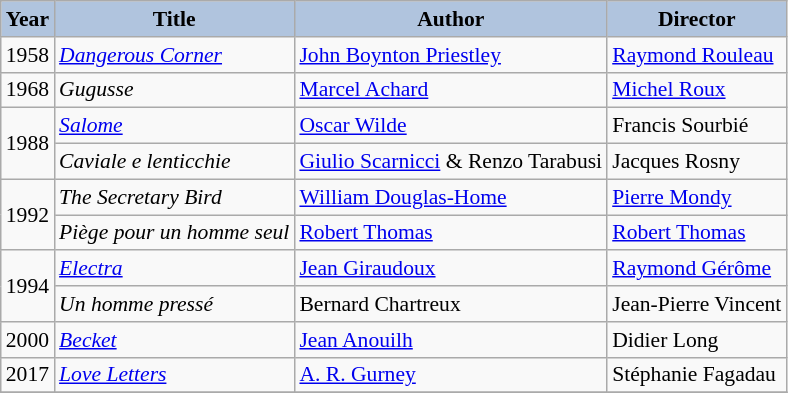<table class="wikitable sortable" style="font-size: 90%; background: #f9f9f9">
<tr>
<th style="background:#B0C4DE;">Year</th>
<th style="background:#B0C4DE;">Title</th>
<th style="background:#B0C4DE;">Author</th>
<th style="background:#B0C4DE;">Director</th>
</tr>
<tr>
<td>1958</td>
<td><em><a href='#'>Dangerous Corner</a></em></td>
<td><a href='#'>John Boynton Priestley</a></td>
<td><a href='#'>Raymond Rouleau</a></td>
</tr>
<tr>
<td>1968</td>
<td><em>Gugusse</em></td>
<td><a href='#'>Marcel Achard</a></td>
<td><a href='#'>Michel Roux</a></td>
</tr>
<tr>
<td rowspan=2>1988</td>
<td><em><a href='#'>Salome</a></em></td>
<td><a href='#'>Oscar Wilde</a></td>
<td>Francis Sourbié</td>
</tr>
<tr>
<td><em>Caviale e lenticchie</em></td>
<td><a href='#'>Giulio Scarnicci</a> & Renzo Tarabusi</td>
<td>Jacques Rosny</td>
</tr>
<tr>
<td rowspan=2>1992</td>
<td><em>The Secretary Bird</em></td>
<td><a href='#'>William Douglas-Home</a></td>
<td><a href='#'>Pierre Mondy</a></td>
</tr>
<tr>
<td><em>Piège pour un homme seul</em></td>
<td><a href='#'>Robert Thomas</a></td>
<td><a href='#'>Robert Thomas</a></td>
</tr>
<tr>
<td rowspan=2>1994</td>
<td><em><a href='#'>Electra</a></em></td>
<td><a href='#'>Jean Giraudoux</a></td>
<td><a href='#'>Raymond Gérôme</a></td>
</tr>
<tr>
<td><em>Un homme pressé</em></td>
<td>Bernard Chartreux</td>
<td>Jean-Pierre Vincent</td>
</tr>
<tr>
<td>2000</td>
<td><em><a href='#'>Becket</a></em></td>
<td><a href='#'>Jean Anouilh</a></td>
<td>Didier Long</td>
</tr>
<tr>
<td>2017</td>
<td><em><a href='#'>Love Letters</a></em></td>
<td><a href='#'>A. R. Gurney</a></td>
<td>Stéphanie Fagadau</td>
</tr>
<tr>
</tr>
</table>
